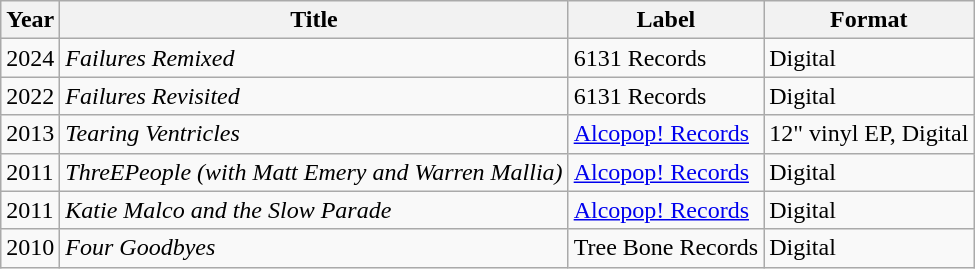<table class="wikitable">
<tr>
<th>Year</th>
<th>Title</th>
<th>Label</th>
<th>Format</th>
</tr>
<tr>
<td>2024</td>
<td><em>Failures Remixed</em></td>
<td>6131 Records</td>
<td>Digital</td>
</tr>
<tr>
<td>2022</td>
<td><em>Failures Revisited</em></td>
<td>6131 Records</td>
<td>Digital</td>
</tr>
<tr>
<td>2013</td>
<td><em>Tearing Ventricles</em></td>
<td><a href='#'>Alcopop! Records</a></td>
<td>12" vinyl EP, Digital</td>
</tr>
<tr>
<td>2011</td>
<td><em>ThreEPeople (with Matt Emery and Warren Mallia)</em></td>
<td><a href='#'>Alcopop! Records</a></td>
<td>Digital</td>
</tr>
<tr>
<td>2011</td>
<td><em>Katie Malco and the Slow Parade</em></td>
<td><a href='#'>Alcopop! Records</a></td>
<td>Digital</td>
</tr>
<tr>
<td>2010</td>
<td><em>Four Goodbyes</em></td>
<td>Tree Bone Records</td>
<td>Digital</td>
</tr>
</table>
